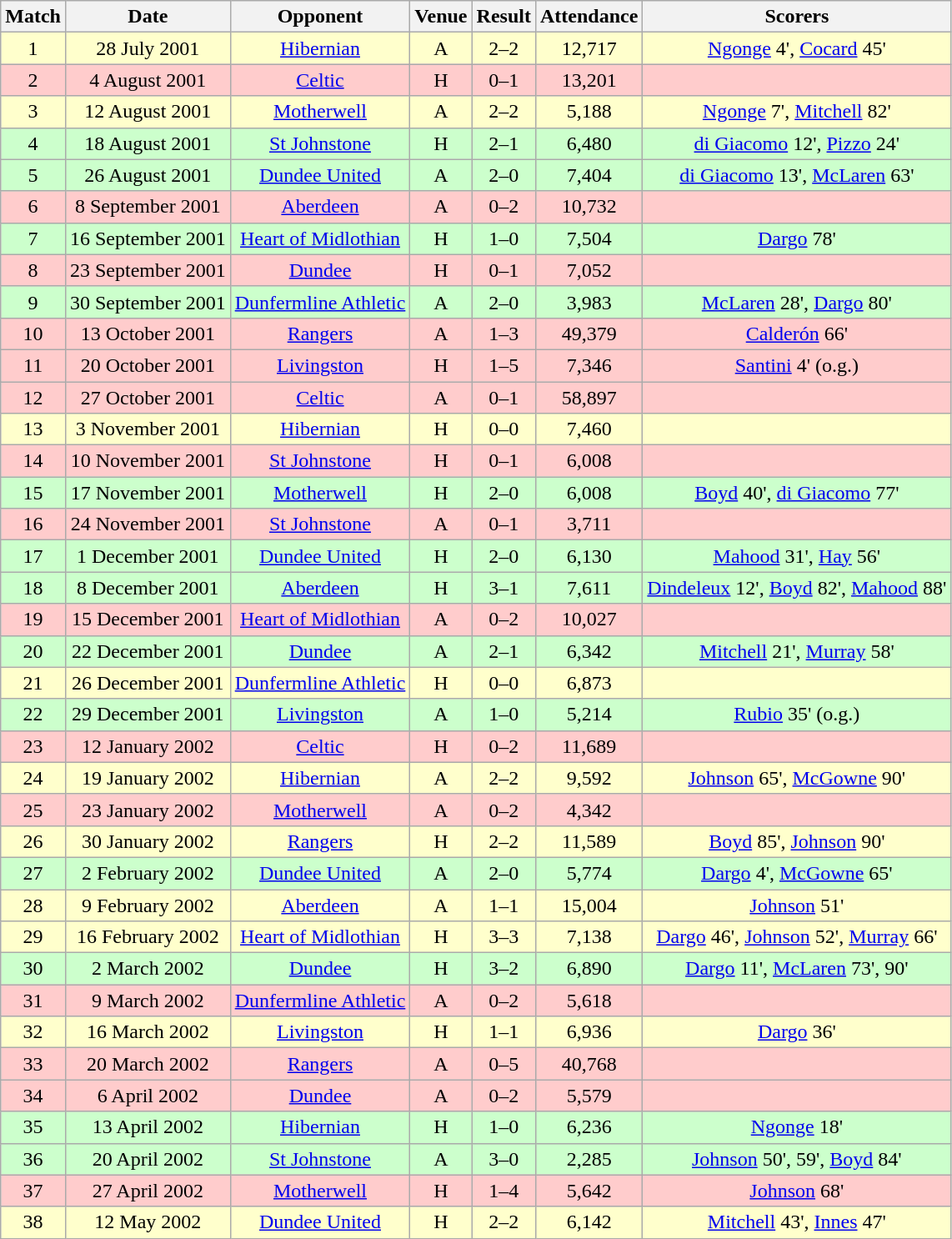<table class="wikitable" style="font-size:100%; text-align:center">
<tr>
<th>Match</th>
<th>Date</th>
<th>Opponent</th>
<th>Venue</th>
<th>Result</th>
<th>Attendance</th>
<th>Scorers</th>
</tr>
<tr style="background: #FFFFCC;">
<td>1</td>
<td>28 July 2001</td>
<td><a href='#'>Hibernian</a></td>
<td>A</td>
<td>2–2</td>
<td>12,717</td>
<td><a href='#'>Ngonge</a> 4', <a href='#'>Cocard</a> 45'</td>
</tr>
<tr style="background: #FFCCCC;">
<td>2</td>
<td>4 August 2001</td>
<td><a href='#'>Celtic</a></td>
<td>H</td>
<td>0–1</td>
<td>13,201</td>
<td></td>
</tr>
<tr style="background: #FFFFCC;">
<td>3</td>
<td>12 August 2001</td>
<td><a href='#'>Motherwell</a></td>
<td>A</td>
<td>2–2</td>
<td>5,188</td>
<td><a href='#'>Ngonge</a> 7', <a href='#'>Mitchell</a> 82'</td>
</tr>
<tr style="background: #CCFFCC;">
<td>4</td>
<td>18 August 2001</td>
<td><a href='#'>St Johnstone</a></td>
<td>H</td>
<td>2–1</td>
<td>6,480</td>
<td><a href='#'>di Giacomo</a> 12', <a href='#'>Pizzo</a> 24'</td>
</tr>
<tr style="background: #CCFFCC;">
<td>5</td>
<td>26 August 2001</td>
<td><a href='#'>Dundee United</a></td>
<td>A</td>
<td>2–0</td>
<td>7,404</td>
<td><a href='#'>di Giacomo</a> 13', <a href='#'>McLaren</a> 63'</td>
</tr>
<tr style="background: #FFCCCC;">
<td>6</td>
<td>8 September 2001</td>
<td><a href='#'>Aberdeen</a></td>
<td>A</td>
<td>0–2</td>
<td>10,732</td>
<td></td>
</tr>
<tr style="background: #CCFFCC;">
<td>7</td>
<td>16 September 2001</td>
<td><a href='#'>Heart of Midlothian</a></td>
<td>H</td>
<td>1–0</td>
<td>7,504</td>
<td><a href='#'>Dargo</a> 78'</td>
</tr>
<tr style="background: #FFCCCC;">
<td>8</td>
<td>23 September 2001</td>
<td><a href='#'>Dundee</a></td>
<td>H</td>
<td>0–1</td>
<td>7,052</td>
<td></td>
</tr>
<tr style="background: #CCFFCC;">
<td>9</td>
<td>30 September 2001</td>
<td><a href='#'>Dunfermline Athletic</a></td>
<td>A</td>
<td>2–0</td>
<td>3,983</td>
<td><a href='#'>McLaren</a> 28', <a href='#'>Dargo</a> 80'</td>
</tr>
<tr style="background: #FFCCCC;">
<td>10</td>
<td>13 October 2001</td>
<td><a href='#'>Rangers</a></td>
<td>A</td>
<td>1–3</td>
<td>49,379</td>
<td><a href='#'>Calderón</a> 66'</td>
</tr>
<tr style="background: #FFCCCC;">
<td>11</td>
<td>20 October 2001</td>
<td><a href='#'>Livingston</a></td>
<td>H</td>
<td>1–5</td>
<td>7,346</td>
<td><a href='#'>Santini</a> 4' (o.g.)</td>
</tr>
<tr style="background: #FFCCCC;">
<td>12</td>
<td>27 October 2001</td>
<td><a href='#'>Celtic</a></td>
<td>A</td>
<td>0–1</td>
<td>58,897</td>
<td></td>
</tr>
<tr style="background: #FFFFCC;">
<td>13</td>
<td>3 November 2001</td>
<td><a href='#'>Hibernian</a></td>
<td>H</td>
<td>0–0</td>
<td>7,460</td>
<td></td>
</tr>
<tr style="background: #FFCCCC;">
<td>14</td>
<td>10 November 2001</td>
<td><a href='#'>St Johnstone</a></td>
<td>H</td>
<td>0–1</td>
<td>6,008</td>
<td></td>
</tr>
<tr style="background: #CCFFCC;">
<td>15</td>
<td>17 November 2001</td>
<td><a href='#'>Motherwell</a></td>
<td>H</td>
<td>2–0</td>
<td>6,008</td>
<td><a href='#'>Boyd</a> 40', <a href='#'>di Giacomo</a> 77'</td>
</tr>
<tr style="background: #FFCCCC;">
<td>16</td>
<td>24 November 2001</td>
<td><a href='#'>St Johnstone</a></td>
<td>A</td>
<td>0–1</td>
<td>3,711</td>
<td></td>
</tr>
<tr style="background: #CCFFCC;">
<td>17</td>
<td>1 December 2001</td>
<td><a href='#'>Dundee United</a></td>
<td>H</td>
<td>2–0</td>
<td>6,130</td>
<td><a href='#'>Mahood</a> 31', <a href='#'>Hay</a> 56'</td>
</tr>
<tr style="background: #CCFFCC;">
<td>18</td>
<td>8 December 2001</td>
<td><a href='#'>Aberdeen</a></td>
<td>H</td>
<td>3–1</td>
<td>7,611</td>
<td><a href='#'>Dindeleux</a> 12', <a href='#'>Boyd</a> 82', <a href='#'>Mahood</a> 88'</td>
</tr>
<tr style="background: #FFCCCC;">
<td>19</td>
<td>15 December 2001</td>
<td><a href='#'>Heart of Midlothian</a></td>
<td>A</td>
<td>0–2</td>
<td>10,027</td>
<td></td>
</tr>
<tr style="background: #CCFFCC;">
<td>20</td>
<td>22 December 2001</td>
<td><a href='#'>Dundee</a></td>
<td>A</td>
<td>2–1</td>
<td>6,342</td>
<td><a href='#'>Mitchell</a> 21', <a href='#'>Murray</a> 58'</td>
</tr>
<tr style="background: #FFFFCC;">
<td>21</td>
<td>26 December 2001</td>
<td><a href='#'>Dunfermline Athletic</a></td>
<td>H</td>
<td>0–0</td>
<td>6,873</td>
<td></td>
</tr>
<tr style="background: #CCFFCC;">
<td>22</td>
<td>29 December 2001</td>
<td><a href='#'>Livingston</a></td>
<td>A</td>
<td>1–0</td>
<td>5,214</td>
<td><a href='#'>Rubio</a> 35' (o.g.)</td>
</tr>
<tr style="background: #FFCCCC;">
<td>23</td>
<td>12 January 2002</td>
<td><a href='#'>Celtic</a></td>
<td>H</td>
<td>0–2</td>
<td>11,689</td>
<td></td>
</tr>
<tr style="background: #FFFFCC;">
<td>24</td>
<td>19 January 2002</td>
<td><a href='#'>Hibernian</a></td>
<td>A</td>
<td>2–2</td>
<td>9,592</td>
<td><a href='#'>Johnson</a> 65', <a href='#'>McGowne</a> 90'</td>
</tr>
<tr style="background: #FFCCCC;">
<td>25</td>
<td>23 January 2002</td>
<td><a href='#'>Motherwell</a></td>
<td>A</td>
<td>0–2</td>
<td>4,342</td>
<td></td>
</tr>
<tr style="background: #FFFFCC;">
<td>26</td>
<td>30 January 2002</td>
<td><a href='#'>Rangers</a></td>
<td>H</td>
<td>2–2</td>
<td>11,589</td>
<td><a href='#'>Boyd</a> 85', <a href='#'>Johnson</a> 90'</td>
</tr>
<tr style="background: #CCFFCC;">
<td>27</td>
<td>2 February 2002</td>
<td><a href='#'>Dundee United</a></td>
<td>A</td>
<td>2–0</td>
<td>5,774</td>
<td><a href='#'>Dargo</a> 4', <a href='#'>McGowne</a> 65'</td>
</tr>
<tr style="background: #FFFFCC;">
<td>28</td>
<td>9 February 2002</td>
<td><a href='#'>Aberdeen</a></td>
<td>A</td>
<td>1–1</td>
<td>15,004</td>
<td><a href='#'>Johnson</a> 51'</td>
</tr>
<tr style="background: #FFFFCC;">
<td>29</td>
<td>16 February 2002</td>
<td><a href='#'>Heart of Midlothian</a></td>
<td>H</td>
<td>3–3</td>
<td>7,138</td>
<td><a href='#'>Dargo</a> 46', <a href='#'>Johnson</a> 52', <a href='#'>Murray</a> 66'</td>
</tr>
<tr style="background: #CCFFCC;">
<td>30</td>
<td>2 March 2002</td>
<td><a href='#'>Dundee</a></td>
<td>H</td>
<td>3–2</td>
<td>6,890</td>
<td><a href='#'>Dargo</a> 11', <a href='#'>McLaren</a> 73', 90'</td>
</tr>
<tr style="background: #FFCCCC;">
<td>31</td>
<td>9 March 2002</td>
<td><a href='#'>Dunfermline Athletic</a></td>
<td>A</td>
<td>0–2</td>
<td>5,618</td>
<td></td>
</tr>
<tr style="background: #FFFFCC;">
<td>32</td>
<td>16 March 2002</td>
<td><a href='#'>Livingston</a></td>
<td>H</td>
<td>1–1</td>
<td>6,936</td>
<td><a href='#'>Dargo</a> 36'</td>
</tr>
<tr style="background: #FFCCCC;">
<td>33</td>
<td>20 March 2002</td>
<td><a href='#'>Rangers</a></td>
<td>A</td>
<td>0–5</td>
<td>40,768</td>
<td></td>
</tr>
<tr style="background: #FFCCCC;">
<td>34</td>
<td>6 April 2002</td>
<td><a href='#'>Dundee</a></td>
<td>A</td>
<td>0–2</td>
<td>5,579</td>
<td></td>
</tr>
<tr style="background: #CCFFCC;">
<td>35</td>
<td>13 April 2002</td>
<td><a href='#'>Hibernian</a></td>
<td>H</td>
<td>1–0</td>
<td>6,236</td>
<td><a href='#'>Ngonge</a> 18'</td>
</tr>
<tr style="background: #CCFFCC;">
<td>36</td>
<td>20 April 2002</td>
<td><a href='#'>St Johnstone</a></td>
<td>A</td>
<td>3–0</td>
<td>2,285</td>
<td><a href='#'>Johnson</a> 50', 59', <a href='#'>Boyd</a> 84'</td>
</tr>
<tr style="background: #FFCCCC;">
<td>37</td>
<td>27 April 2002</td>
<td><a href='#'>Motherwell</a></td>
<td>H</td>
<td>1–4</td>
<td>5,642</td>
<td><a href='#'>Johnson</a> 68'</td>
</tr>
<tr style="background: #FFFFCC;">
<td>38</td>
<td>12 May 2002</td>
<td><a href='#'>Dundee United</a></td>
<td>H</td>
<td>2–2</td>
<td>6,142</td>
<td><a href='#'>Mitchell</a> 43', <a href='#'>Innes</a> 47'</td>
</tr>
</table>
